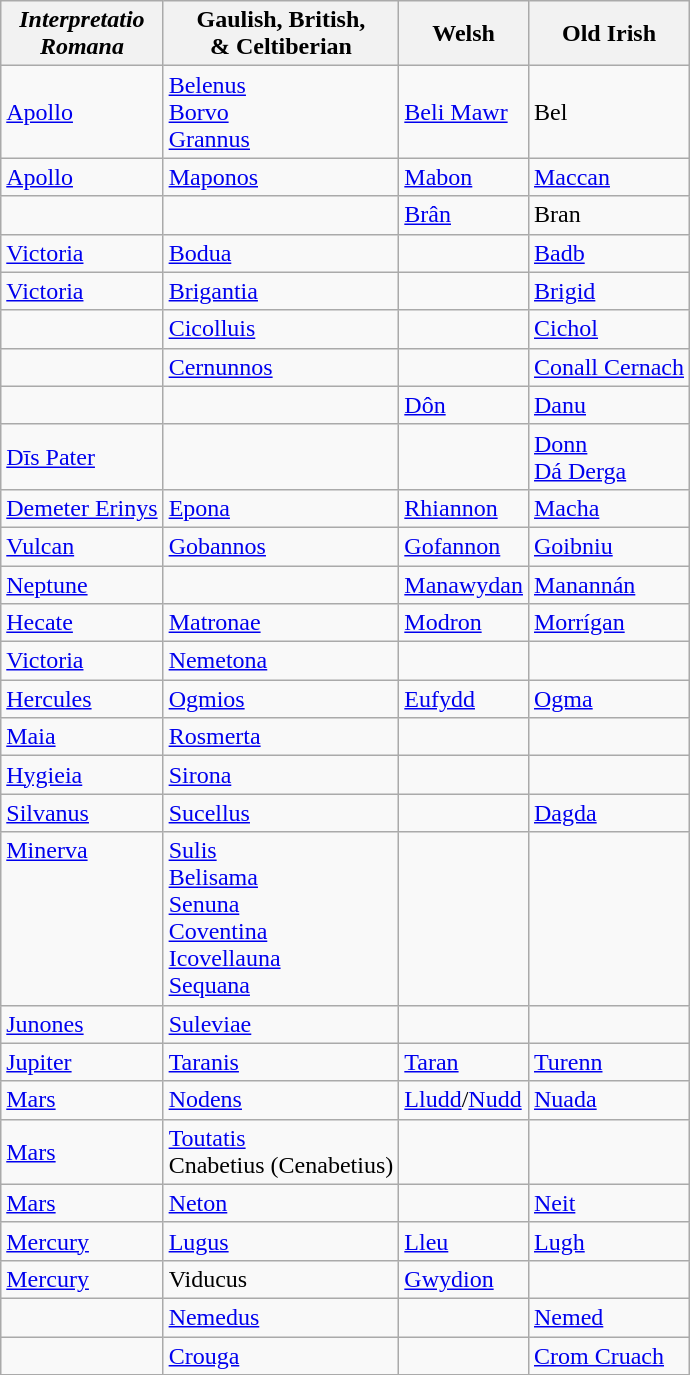<table class="wikitable sortable">
<tr>
<th><em>Interpretatio</em><br><em>Romana</em></th>
<th>Gaulish, British,<br>& Celtiberian</th>
<th>Welsh</th>
<th>Old Irish</th>
</tr>
<tr>
<td><a href='#'>Apollo</a></td>
<td><a href='#'>Belenus</a><br><a href='#'>Borvo</a><br><a href='#'>Grannus</a></td>
<td><a href='#'>Beli Mawr</a></td>
<td>Bel</td>
</tr>
<tr>
<td><a href='#'>Apollo</a></td>
<td><a href='#'>Maponos</a></td>
<td><a href='#'>Mabon</a></td>
<td><a href='#'>Maccan</a></td>
</tr>
<tr>
<td> </td>
<td> </td>
<td><a href='#'>Brân</a></td>
<td>Bran</td>
</tr>
<tr>
<td><a href='#'>Victoria</a></td>
<td><a href='#'>Bodua</a></td>
<td> </td>
<td><a href='#'>Badb</a></td>
</tr>
<tr>
<td><a href='#'>Victoria</a></td>
<td><a href='#'>Brigantia</a></td>
<td> </td>
<td><a href='#'>Brigid</a></td>
</tr>
<tr>
<td> </td>
<td><a href='#'>Cicolluis</a></td>
<td></td>
<td><a href='#'>Cichol</a></td>
</tr>
<tr>
<td></td>
<td><a href='#'>Cernunnos</a></td>
<td></td>
<td><a href='#'>Conall Cernach</a></td>
</tr>
<tr>
<td> </td>
<td> </td>
<td><a href='#'>Dôn</a></td>
<td><a href='#'>Danu</a></td>
</tr>
<tr>
<td><a href='#'>Dīs Pater</a></td>
<td> </td>
<td> </td>
<td><a href='#'>Donn</a> <br> <a href='#'>Dá Derga</a></td>
</tr>
<tr>
<td><a href='#'>Demeter Erinys</a></td>
<td><a href='#'>Epona</a></td>
<td><a href='#'>Rhiannon</a></td>
<td><a href='#'>Macha</a></td>
</tr>
<tr>
<td><a href='#'>Vulcan</a></td>
<td><a href='#'>Gobannos</a></td>
<td><a href='#'>Gofannon</a></td>
<td><a href='#'>Goibniu</a></td>
</tr>
<tr>
<td><a href='#'>Neptune</a></td>
<td> </td>
<td><a href='#'>Manawydan</a></td>
<td><a href='#'>Manannán</a></td>
</tr>
<tr>
<td><a href='#'>Hecate</a></td>
<td><a href='#'>Matronae</a></td>
<td><a href='#'>Modron</a></td>
<td><a href='#'>Morrígan</a></td>
</tr>
<tr>
<td><a href='#'>Victoria</a></td>
<td><a href='#'>Nemetona</a></td>
<td> </td>
<td> </td>
</tr>
<tr>
<td><a href='#'>Hercules</a></td>
<td><a href='#'>Ogmios</a></td>
<td><a href='#'>Eufydd</a></td>
<td><a href='#'>Ogma</a></td>
</tr>
<tr>
<td><a href='#'>Maia</a></td>
<td><a href='#'>Rosmerta</a></td>
<td> </td>
<td> </td>
</tr>
<tr>
<td><a href='#'>Hygieia</a></td>
<td><a href='#'>Sirona</a></td>
<td> </td>
<td> </td>
</tr>
<tr>
<td><a href='#'>Silvanus</a></td>
<td><a href='#'>Sucellus</a></td>
<td> </td>
<td><a href='#'>Dagda</a></td>
</tr>
<tr>
<td valign="top"><a href='#'>Minerva</a></td>
<td><a href='#'>Sulis</a><br><a href='#'>Belisama</a><br><a href='#'>Senuna</a><br><a href='#'>Coventina</a><br><a href='#'>Icovellauna</a><br><a href='#'>Sequana</a></td>
<td> </td>
<td> </td>
</tr>
<tr>
<td><a href='#'>Junones</a></td>
<td><a href='#'>Suleviae</a></td>
<td> </td>
<td> </td>
</tr>
<tr>
<td><a href='#'>Jupiter</a></td>
<td><a href='#'>Taranis</a></td>
<td><a href='#'>Taran</a></td>
<td><a href='#'>Turenn</a></td>
</tr>
<tr>
<td><a href='#'>Mars</a></td>
<td><a href='#'>Nodens</a></td>
<td><a href='#'>Lludd</a>/<a href='#'>Nudd</a></td>
<td><a href='#'>Nuada</a></td>
</tr>
<tr>
<td><a href='#'>Mars</a></td>
<td><a href='#'>Toutatis</a> <br>Cnabetius (Cenabetius)</td>
<td> </td>
<td> </td>
</tr>
<tr>
<td><a href='#'>Mars</a></td>
<td><a href='#'>Neton</a></td>
<td> </td>
<td><a href='#'>Neit</a></td>
</tr>
<tr>
<td><a href='#'>Mercury</a></td>
<td><a href='#'>Lugus</a></td>
<td><a href='#'>Lleu</a></td>
<td><a href='#'>Lugh</a></td>
</tr>
<tr>
<td><a href='#'>Mercury</a></td>
<td>Viducus</td>
<td><a href='#'>Gwydion</a></td>
<td> </td>
</tr>
<tr>
<td> </td>
<td><a href='#'>Nemedus</a></td>
<td> </td>
<td><a href='#'>Nemed</a></td>
</tr>
<tr>
<td> </td>
<td><a href='#'>Crouga</a></td>
<td> </td>
<td><a href='#'>Crom Cruach</a></td>
</tr>
<tr>
</tr>
</table>
